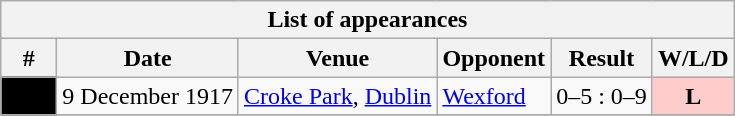<table class= wikitable>
<tr align="center">
<th colspan="8">List of appearances</th>
</tr>
<tr align="center">
<th width=30 style="text-align: center;">#</th>
<th>Date</th>
<th>Venue</th>
<th>Opponent</th>
<th>Result</th>
<th>W/L/D</th>
</tr>
<tr>
<td style="text-align: center;" bgcolor=" "><strong>1</strong></td>
<td>9 December 1917</td>
<td><a href='#'>Croke Park</a>, <a href='#'>Dublin</a></td>
<td><a href='#'>Wexford</a></td>
<td style="text-align: center;">0–5 : 0–9</td>
<td style="text-align: center;" bgcolor=#FFCCCC><strong>L</strong></td>
</tr>
<tr>
</tr>
</table>
